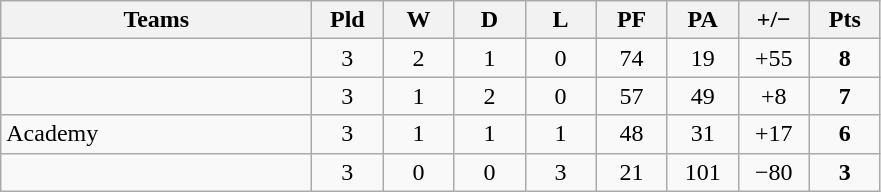<table class="wikitable" style="text-align: center;">
<tr>
<th width="200">Teams</th>
<th width="40">Pld</th>
<th width="40">W</th>
<th width="40">D</th>
<th width="40">L</th>
<th width="40">PF</th>
<th width="40">PA</th>
<th width="40">+/−</th>
<th width="40">Pts</th>
</tr>
<tr>
<td align=left></td>
<td>3</td>
<td>2</td>
<td>1</td>
<td>0</td>
<td>74</td>
<td>19</td>
<td>+55</td>
<td><strong>8</strong></td>
</tr>
<tr>
<td align=left></td>
<td>3</td>
<td>1</td>
<td>2</td>
<td>0</td>
<td>57</td>
<td>49</td>
<td>+8</td>
<td><strong>7</strong></td>
</tr>
<tr>
<td align=left> Academy</td>
<td>3</td>
<td>1</td>
<td>1</td>
<td>1</td>
<td>48</td>
<td>31</td>
<td>+17</td>
<td><strong>6</strong></td>
</tr>
<tr>
<td align=left></td>
<td>3</td>
<td>0</td>
<td>0</td>
<td>3</td>
<td>21</td>
<td>101</td>
<td>−80</td>
<td><strong>3</strong></td>
</tr>
</table>
